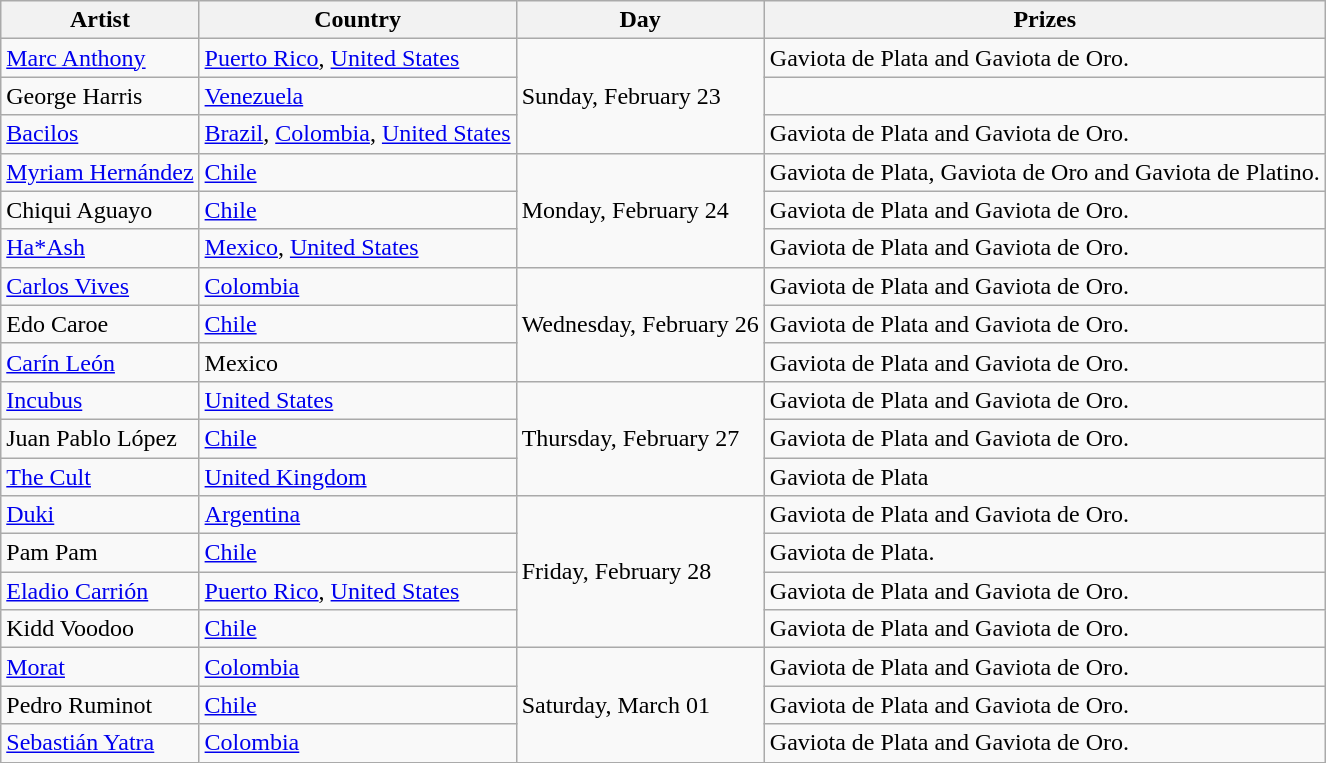<table class="wikitable">
<tr>
<th>Artist</th>
<th>Country</th>
<th>Day</th>
<th>Prizes</th>
</tr>
<tr>
<td><a href='#'>Marc Anthony</a></td>
<td><a href='#'>Puerto Rico</a>, <a href='#'>United States</a></td>
<td rowspan="3">Sunday, February 23</td>
<td>Gaviota de Plata and Gaviota de Oro.</td>
</tr>
<tr>
<td>George Harris</td>
<td><a href='#'>Venezuela</a></td>
<td></td>
</tr>
<tr>
<td><a href='#'>Bacilos</a></td>
<td><a href='#'>Brazil</a>, <a href='#'>Colombia</a>, <a href='#'>United States</a></td>
<td>Gaviota de Plata and Gaviota de Oro.</td>
</tr>
<tr>
<td><a href='#'>Myriam Hernández</a></td>
<td><a href='#'>Chile</a></td>
<td rowspan="3">Monday, February 24</td>
<td>Gaviota de Plata, Gaviota de Oro and Gaviota de Platino.</td>
</tr>
<tr>
<td>Chiqui Aguayo</td>
<td><a href='#'>Chile</a></td>
<td>Gaviota de Plata and Gaviota de Oro.</td>
</tr>
<tr>
<td><a href='#'>Ha*Ash</a></td>
<td><a href='#'>Mexico</a>, <a href='#'>United States</a></td>
<td>Gaviota de Plata and Gaviota de Oro.</td>
</tr>
<tr>
<td><a href='#'>Carlos Vives</a></td>
<td><a href='#'>Colombia</a></td>
<td rowspan="3">Wednesday, February 26</td>
<td>Gaviota de Plata and Gaviota de Oro.</td>
</tr>
<tr>
<td>Edo Caroe</td>
<td><a href='#'>Chile</a></td>
<td>Gaviota de Plata and Gaviota de Oro.</td>
</tr>
<tr>
<td><a href='#'>Carín León</a></td>
<td>Mexico</td>
<td>Gaviota de Plata and Gaviota de Oro.</td>
</tr>
<tr>
<td><a href='#'>Incubus</a></td>
<td><a href='#'>United States</a></td>
<td rowspan="3">Thursday, February 27</td>
<td>Gaviota de Plata and Gaviota de Oro.</td>
</tr>
<tr>
<td>Juan Pablo López</td>
<td><a href='#'>Chile</a></td>
<td>Gaviota de Plata and Gaviota de Oro.</td>
</tr>
<tr>
<td><a href='#'>The Cult</a></td>
<td><a href='#'>United Kingdom</a></td>
<td>Gaviota de Plata</td>
</tr>
<tr>
<td><a href='#'>Duki</a></td>
<td><a href='#'>Argentina</a></td>
<td rowspan="4">Friday, February 28</td>
<td>Gaviota de Plata and Gaviota de Oro.</td>
</tr>
<tr>
<td>Pam Pam</td>
<td><a href='#'>Chile</a></td>
<td>Gaviota de Plata.</td>
</tr>
<tr>
<td><a href='#'>Eladio Carrión</a></td>
<td><a href='#'>Puerto Rico</a>, <a href='#'>United States</a></td>
<td>Gaviota de Plata and Gaviota de Oro.</td>
</tr>
<tr>
<td>Kidd Voodoo</td>
<td><a href='#'>Chile</a></td>
<td>Gaviota de Plata and Gaviota de Oro.</td>
</tr>
<tr>
<td><a href='#'>Morat</a></td>
<td><a href='#'>Colombia</a></td>
<td rowspan="3">Saturday, March 01</td>
<td>Gaviota de Plata and Gaviota de Oro.</td>
</tr>
<tr>
<td>Pedro Ruminot</td>
<td><a href='#'>Chile</a></td>
<td>Gaviota de Plata and Gaviota de Oro.</td>
</tr>
<tr>
<td><a href='#'>Sebastián Yatra</a></td>
<td><a href='#'>Colombia</a></td>
<td>Gaviota de Plata and Gaviota de Oro.</td>
</tr>
</table>
